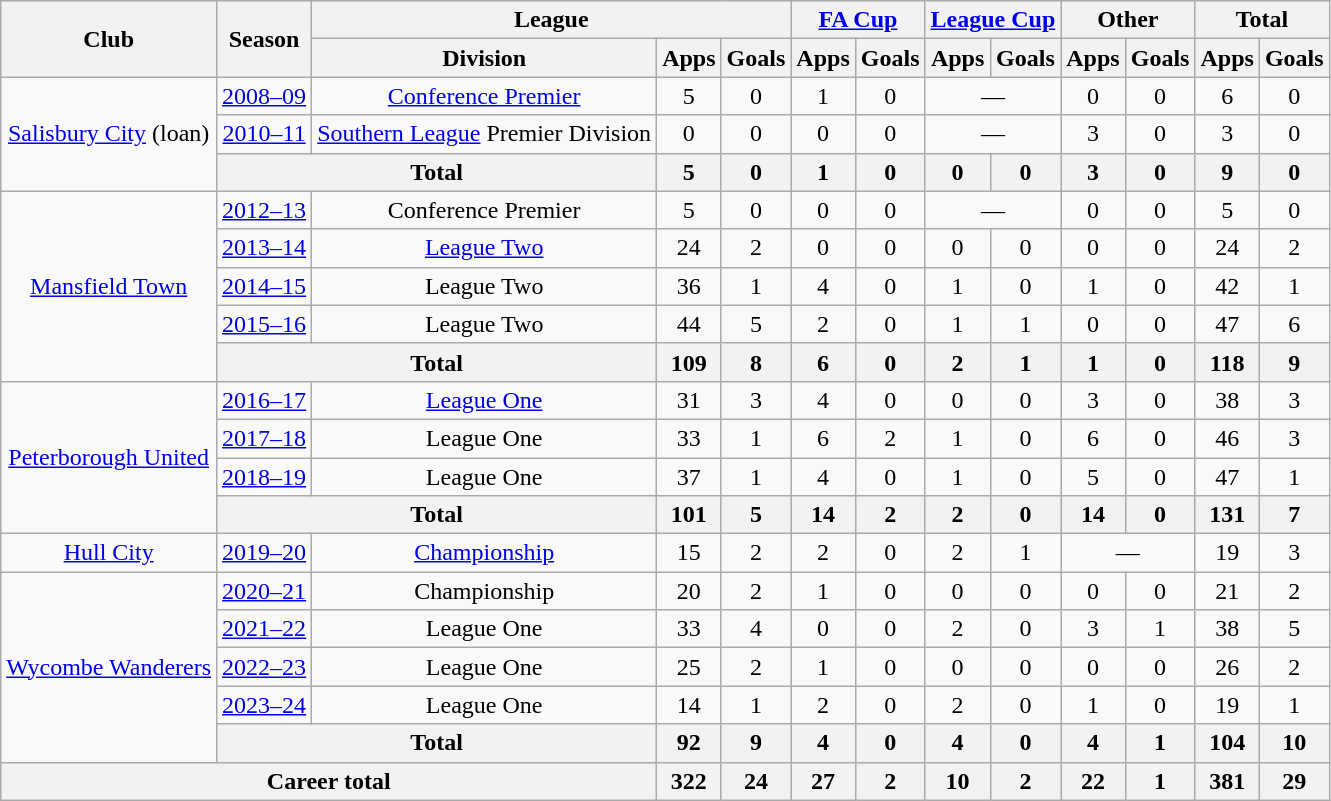<table class="wikitable" style="text-align:center">
<tr>
<th rowspan="2">Club</th>
<th rowspan="2">Season</th>
<th colspan="3">League</th>
<th colspan="2"><a href='#'>FA Cup</a></th>
<th colspan="2"><a href='#'>League Cup</a></th>
<th colspan="2">Other</th>
<th colspan="2">Total</th>
</tr>
<tr>
<th>Division</th>
<th>Apps</th>
<th>Goals</th>
<th>Apps</th>
<th>Goals</th>
<th>Apps</th>
<th>Goals</th>
<th>Apps</th>
<th>Goals</th>
<th>Apps</th>
<th>Goals</th>
</tr>
<tr>
<td rowspan="3"><a href='#'>Salisbury City</a> (loan)</td>
<td><a href='#'>2008–09</a></td>
<td><a href='#'>Conference Premier</a></td>
<td>5</td>
<td>0</td>
<td>1</td>
<td>0</td>
<td colspan="2">—</td>
<td>0</td>
<td>0</td>
<td>6</td>
<td>0</td>
</tr>
<tr>
<td><a href='#'>2010–11</a></td>
<td><a href='#'>Southern League</a> Premier Division</td>
<td>0</td>
<td>0</td>
<td>0</td>
<td>0</td>
<td colspan="2">—</td>
<td>3</td>
<td>0</td>
<td>3</td>
<td>0</td>
</tr>
<tr>
<th colspan="2">Total</th>
<th>5</th>
<th>0</th>
<th>1</th>
<th>0</th>
<th>0</th>
<th>0</th>
<th>3</th>
<th>0</th>
<th>9</th>
<th>0</th>
</tr>
<tr>
<td rowspan="5"><a href='#'>Mansfield Town</a></td>
<td><a href='#'>2012–13</a></td>
<td>Conference Premier</td>
<td>5</td>
<td>0</td>
<td>0</td>
<td>0</td>
<td colspan="2">—</td>
<td>0</td>
<td>0</td>
<td>5</td>
<td>0</td>
</tr>
<tr>
<td><a href='#'>2013–14</a></td>
<td><a href='#'>League Two</a></td>
<td>24</td>
<td>2</td>
<td>0</td>
<td>0</td>
<td>0</td>
<td>0</td>
<td>0</td>
<td>0</td>
<td>24</td>
<td>2</td>
</tr>
<tr>
<td><a href='#'>2014–15</a></td>
<td>League Two</td>
<td>36</td>
<td>1</td>
<td>4</td>
<td>0</td>
<td>1</td>
<td>0</td>
<td>1</td>
<td>0</td>
<td>42</td>
<td>1</td>
</tr>
<tr>
<td><a href='#'>2015–16</a></td>
<td>League Two</td>
<td>44</td>
<td>5</td>
<td>2</td>
<td>0</td>
<td>1</td>
<td>1</td>
<td>0</td>
<td>0</td>
<td>47</td>
<td>6</td>
</tr>
<tr>
<th colspan="2">Total</th>
<th>109</th>
<th>8</th>
<th>6</th>
<th>0</th>
<th>2</th>
<th>1</th>
<th>1</th>
<th>0</th>
<th>118</th>
<th>9</th>
</tr>
<tr>
<td rowspan="4"><a href='#'>Peterborough United</a></td>
<td><a href='#'>2016–17</a></td>
<td><a href='#'>League One</a></td>
<td>31</td>
<td>3</td>
<td>4</td>
<td>0</td>
<td>0</td>
<td>0</td>
<td>3</td>
<td>0</td>
<td>38</td>
<td>3</td>
</tr>
<tr>
<td><a href='#'>2017–18</a></td>
<td>League One</td>
<td>33</td>
<td>1</td>
<td>6</td>
<td>2</td>
<td>1</td>
<td>0</td>
<td>6</td>
<td>0</td>
<td>46</td>
<td>3</td>
</tr>
<tr>
<td><a href='#'>2018–19</a></td>
<td>League One</td>
<td>37</td>
<td>1</td>
<td>4</td>
<td>0</td>
<td>1</td>
<td>0</td>
<td>5</td>
<td>0</td>
<td>47</td>
<td>1</td>
</tr>
<tr>
<th colspan="2">Total</th>
<th>101</th>
<th>5</th>
<th>14</th>
<th>2</th>
<th>2</th>
<th>0</th>
<th>14</th>
<th>0</th>
<th>131</th>
<th>7</th>
</tr>
<tr>
<td><a href='#'>Hull City</a></td>
<td><a href='#'>2019–20</a></td>
<td><a href='#'>Championship</a></td>
<td>15</td>
<td>2</td>
<td>2</td>
<td>0</td>
<td>2</td>
<td>1</td>
<td colspan="2">—</td>
<td>19</td>
<td>3</td>
</tr>
<tr>
<td rowspan="5"><a href='#'>Wycombe Wanderers</a></td>
<td><a href='#'>2020–21</a></td>
<td>Championship</td>
<td>20</td>
<td>2</td>
<td>1</td>
<td>0</td>
<td>0</td>
<td>0</td>
<td>0</td>
<td>0</td>
<td>21</td>
<td>2</td>
</tr>
<tr>
<td><a href='#'>2021–22</a></td>
<td>League One</td>
<td>33</td>
<td>4</td>
<td>0</td>
<td>0</td>
<td>2</td>
<td>0</td>
<td>3</td>
<td>1</td>
<td>38</td>
<td>5</td>
</tr>
<tr>
<td><a href='#'>2022–23</a></td>
<td>League One</td>
<td>25</td>
<td>2</td>
<td>1</td>
<td>0</td>
<td>0</td>
<td>0</td>
<td>0</td>
<td>0</td>
<td>26</td>
<td>2</td>
</tr>
<tr>
<td><a href='#'>2023–24</a></td>
<td>League One</td>
<td>14</td>
<td>1</td>
<td>2</td>
<td>0</td>
<td>2</td>
<td>0</td>
<td>1</td>
<td>0</td>
<td>19</td>
<td>1</td>
</tr>
<tr>
<th colspan="2">Total</th>
<th>92</th>
<th>9</th>
<th>4</th>
<th>0</th>
<th>4</th>
<th>0</th>
<th>4</th>
<th>1</th>
<th>104</th>
<th>10</th>
</tr>
<tr>
<th colspan="3">Career total</th>
<th>322</th>
<th>24</th>
<th>27</th>
<th>2</th>
<th>10</th>
<th>2</th>
<th>22</th>
<th>1</th>
<th>381</th>
<th>29</th>
</tr>
</table>
